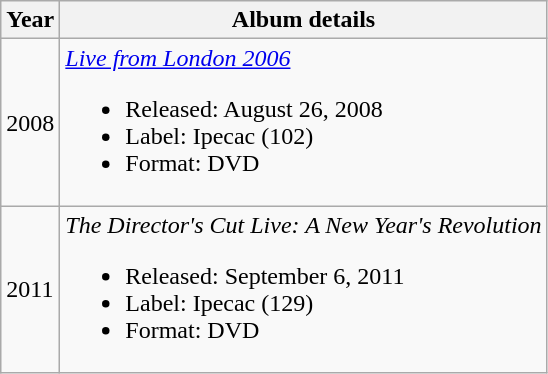<table class="wikitable">
<tr>
<th>Year</th>
<th>Album details</th>
</tr>
<tr>
<td>2008</td>
<td style="text-align:left;"><em><a href='#'>Live from London 2006</a></em><br><ul><li>Released: August 26, 2008</li><li>Label: Ipecac (102)</li><li>Format: DVD</li></ul></td>
</tr>
<tr>
<td>2011</td>
<td style="text-align:left;"><em>The Director's Cut Live: A New Year's Revolution</em><br><ul><li>Released: September 6, 2011</li><li>Label: Ipecac (129)</li><li>Format: DVD</li></ul></td>
</tr>
</table>
